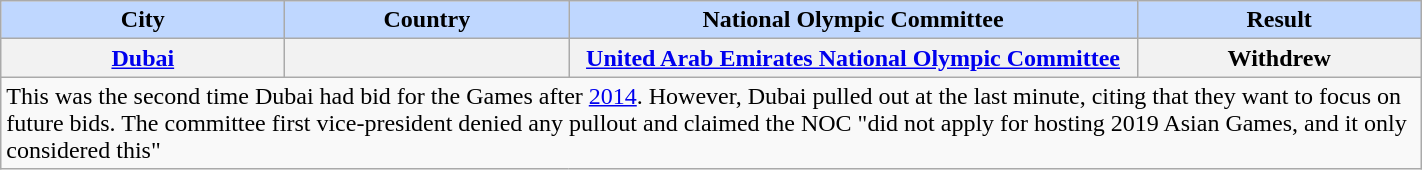<table class=wikitable style="width:75%">
<tr>
<th style="background-color:#BFD7FF" width="20%">City</th>
<th style="background-color:#BFD7FF" width="20%">Country</th>
<th style="background-color:#BFD7FF" width="40%">National Olympic Committee</th>
<th style="background-color:#BFD7FF" width="20%">Result</th>
</tr>
<tr>
<th style="text-align:center"><a href='#'>Dubai</a></th>
<th></th>
<th style="text-align:center"><a href='#'>United Arab Emirates National Olympic Committee</a></th>
<th style="text-align:center">Withdrew</th>
</tr>
<tr>
<td colspan=4>This was the second time Dubai had bid for the Games after <a href='#'>2014</a>. However, Dubai pulled out at the last minute, citing that they want to focus on future bids. The committee first vice-president denied any pullout and claimed the NOC "did not apply for hosting 2019 Asian Games, and it only considered this"</td>
</tr>
</table>
